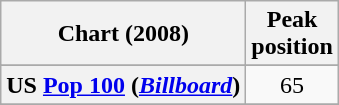<table class="wikitable sortable plainrowheaders" style="text-align:center;">
<tr>
<th scope="col">Chart (2008)</th>
<th scope="col">Peak<br>position</th>
</tr>
<tr>
</tr>
<tr>
</tr>
<tr>
</tr>
<tr>
</tr>
<tr>
<th scope="row">US <a href='#'>Pop 100</a> (<a href='#'><em>Billboard</em></a>)</th>
<td>65</td>
</tr>
<tr>
</tr>
</table>
